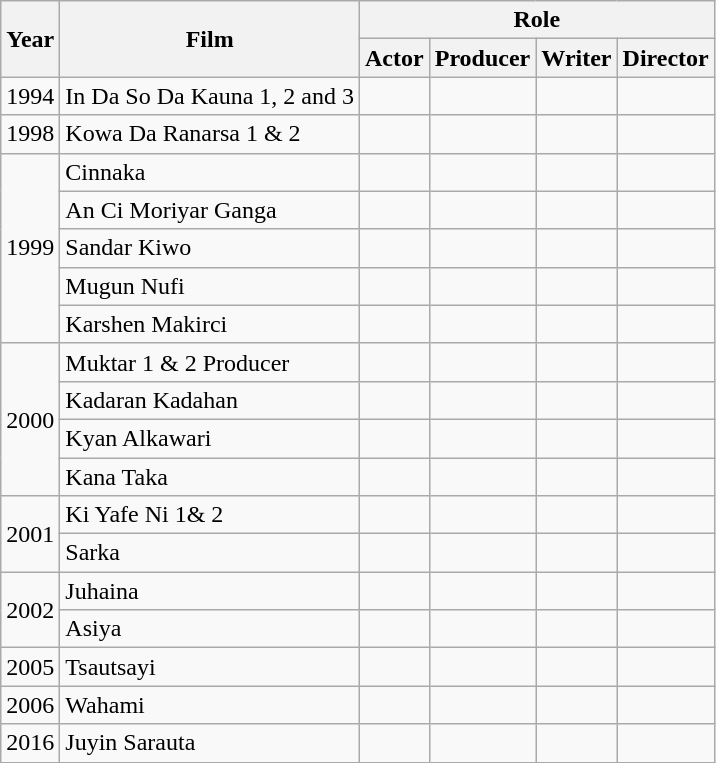<table class="wikitable">
<tr>
<th rowspan="2">Year</th>
<th rowspan="2">Film</th>
<th colspan="4">Role</th>
</tr>
<tr>
<th>Actor</th>
<th>Producer</th>
<th>Writer</th>
<th>Director</th>
</tr>
<tr>
<td>1994</td>
<td>In Da So Da Kauna 1, 2 and 3</td>
<td></td>
<td></td>
<td></td>
<td></td>
</tr>
<tr>
<td>1998</td>
<td>Kowa Da Ranarsa 1 & 2</td>
<td></td>
<td></td>
<td></td>
<td></td>
</tr>
<tr>
<td rowspan="5">1999</td>
<td>Cinnaka</td>
<td></td>
<td></td>
<td></td>
<td></td>
</tr>
<tr>
<td>An Ci Moriyar Ganga</td>
<td></td>
<td></td>
<td></td>
<td></td>
</tr>
<tr>
<td>Sandar Kiwo</td>
<td></td>
<td></td>
<td></td>
<td></td>
</tr>
<tr>
<td>Mugun Nufi</td>
<td></td>
<td></td>
<td></td>
<td></td>
</tr>
<tr>
<td>Karshen Makirci</td>
<td></td>
<td></td>
<td></td>
<td></td>
</tr>
<tr>
<td rowspan="4">2000</td>
<td>Muktar 1 & 2 Producer</td>
<td></td>
<td></td>
<td></td>
<td></td>
</tr>
<tr>
<td>Kadaran Kadahan</td>
<td></td>
<td></td>
<td></td>
<td></td>
</tr>
<tr>
<td>Kyan Alkawari</td>
<td></td>
<td></td>
<td></td>
<td></td>
</tr>
<tr>
<td>Kana Taka</td>
<td></td>
<td></td>
<td></td>
<td></td>
</tr>
<tr>
<td rowspan="2">2001</td>
<td>Ki Yafe Ni 1& 2</td>
<td></td>
<td></td>
<td></td>
<td></td>
</tr>
<tr>
<td>Sarka</td>
<td></td>
<td></td>
<td></td>
<td></td>
</tr>
<tr>
<td rowspan="2">2002</td>
<td>Juhaina</td>
<td></td>
<td></td>
<td></td>
<td></td>
</tr>
<tr>
<td>Asiya</td>
<td></td>
<td></td>
<td></td>
<td></td>
</tr>
<tr>
<td>2005</td>
<td>Tsautsayi</td>
<td></td>
<td></td>
<td></td>
<td></td>
</tr>
<tr>
<td>2006</td>
<td>Wahami</td>
<td></td>
<td></td>
<td></td>
<td></td>
</tr>
<tr>
<td>2016</td>
<td>Juyin Sarauta</td>
<td></td>
<td></td>
<td></td>
<td></td>
</tr>
</table>
